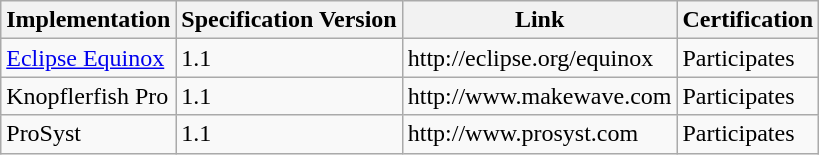<table class="wikitable sortable">
<tr>
<th>Implementation</th>
<th>Specification Version</th>
<th>Link</th>
<th>Certification</th>
</tr>
<tr>
<td><a href='#'>Eclipse Equinox</a></td>
<td>1.1</td>
<td>http://eclipse.org/equinox</td>
<td>Participates</td>
</tr>
<tr>
<td>Knopflerfish Pro</td>
<td>1.1</td>
<td>http://www.makewave.com</td>
<td>Participates</td>
</tr>
<tr>
<td>ProSyst</td>
<td>1.1</td>
<td>http://www.prosyst.com</td>
<td>Participates</td>
</tr>
</table>
